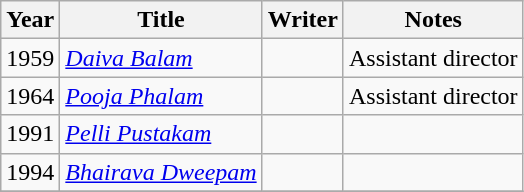<table class="wikitable plainrowheaders sortable">
<tr>
<th scope="col">Year</th>
<th scope="col">Title</th>
<th scope="col">Writer</th>
<th scope="col" class="unsortable">Notes</th>
</tr>
<tr>
<td>1959</td>
<td><em><a href='#'>Daiva Balam</a></em></td>
<td></td>
<td>Assistant director</td>
</tr>
<tr>
<td>1964</td>
<td><em><a href='#'>Pooja Phalam</a></em></td>
<td></td>
<td>Assistant director</td>
</tr>
<tr>
<td>1991</td>
<td><em><a href='#'>Pelli Pustakam</a></em></td>
<td></td>
<td></td>
</tr>
<tr>
<td>1994</td>
<td><em><a href='#'>Bhairava Dweepam</a></em></td>
<td></td>
<td></td>
</tr>
<tr>
</tr>
</table>
